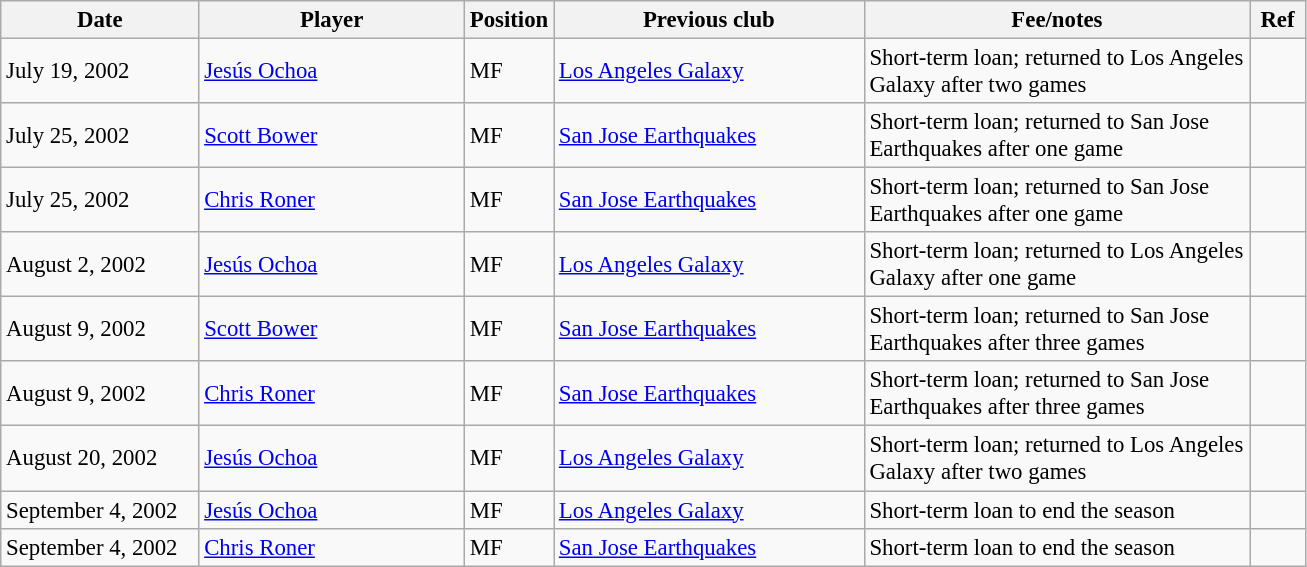<table class="wikitable" style="font-size:95%;">
<tr>
<th width=125px>Date</th>
<th width=170px>Player</th>
<th width=50px>Position</th>
<th width=200px>Previous club</th>
<th width=250px>Fee/notes</th>
<th width=30px>Ref</th>
</tr>
<tr>
<td>July 19, 2002</td>
<td> <a href='#'>Jesús Ochoa</a></td>
<td>MF</td>
<td> <a href='#'>Los Angeles Galaxy</a></td>
<td>Short-term loan; returned to Los Angeles Galaxy after two games</td>
<td></td>
</tr>
<tr>
<td>July 25, 2002</td>
<td> <a href='#'>Scott Bower</a></td>
<td>MF</td>
<td> <a href='#'>San Jose Earthquakes</a></td>
<td>Short-term loan; returned to San Jose Earthquakes after one game</td>
<td></td>
</tr>
<tr>
<td>July 25, 2002</td>
<td> <a href='#'>Chris Roner</a></td>
<td>MF</td>
<td> <a href='#'>San Jose Earthquakes</a></td>
<td>Short-term loan; returned to San Jose Earthquakes after one game</td>
<td></td>
</tr>
<tr>
<td>August 2, 2002</td>
<td> <a href='#'>Jesús Ochoa</a></td>
<td>MF</td>
<td> <a href='#'>Los Angeles Galaxy</a></td>
<td>Short-term loan; returned to Los Angeles Galaxy after one game</td>
<td></td>
</tr>
<tr>
<td>August 9, 2002</td>
<td> <a href='#'>Scott Bower</a></td>
<td>MF</td>
<td> <a href='#'>San Jose Earthquakes</a></td>
<td>Short-term loan; returned to San Jose Earthquakes after three games</td>
<td></td>
</tr>
<tr>
<td>August 9, 2002</td>
<td> <a href='#'>Chris Roner</a></td>
<td>MF</td>
<td> <a href='#'>San Jose Earthquakes</a></td>
<td>Short-term loan; returned to San Jose Earthquakes after three games</td>
<td></td>
</tr>
<tr>
<td>August 20, 2002</td>
<td> <a href='#'>Jesús Ochoa</a></td>
<td>MF</td>
<td> <a href='#'>Los Angeles Galaxy</a></td>
<td>Short-term loan; returned to Los Angeles Galaxy after two games</td>
<td></td>
</tr>
<tr>
<td>September 4, 2002</td>
<td> <a href='#'>Jesús Ochoa</a></td>
<td>MF</td>
<td> <a href='#'>Los Angeles Galaxy</a></td>
<td>Short-term loan to end the season</td>
<td></td>
</tr>
<tr>
<td>September 4, 2002</td>
<td> <a href='#'>Chris Roner</a></td>
<td>MF</td>
<td> <a href='#'>San Jose Earthquakes</a></td>
<td>Short-term loan to end the season</td>
<td></td>
</tr>
</table>
